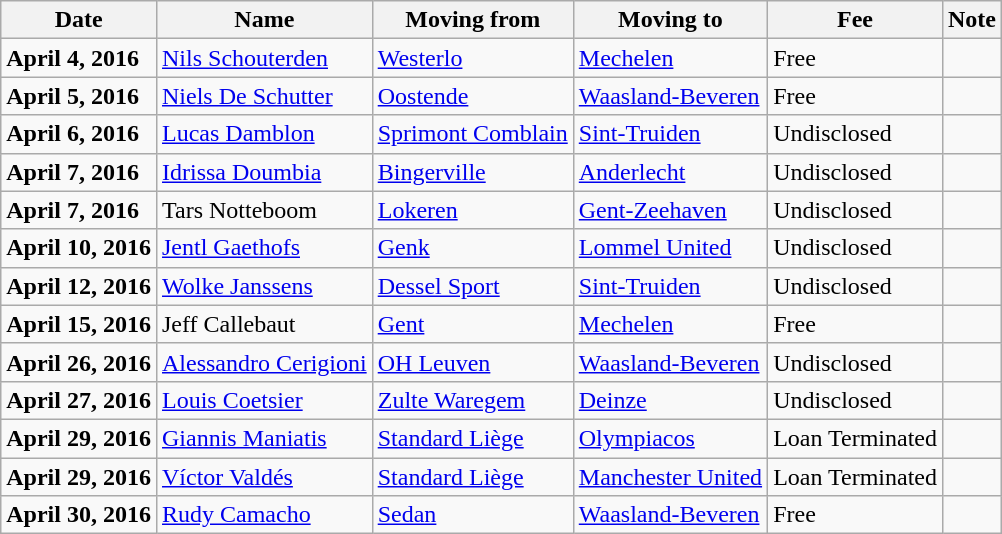<table class="wikitable sortable">
<tr>
<th>Date</th>
<th>Name</th>
<th>Moving from</th>
<th>Moving to</th>
<th>Fee</th>
<th>Note</th>
</tr>
<tr>
<td><strong>April 4, 2016</strong></td>
<td> <a href='#'>Nils Schouterden</a></td>
<td> <a href='#'>Westerlo</a></td>
<td> <a href='#'>Mechelen</a></td>
<td>Free </td>
<td></td>
</tr>
<tr>
<td><strong>April 5, 2016</strong></td>
<td> <a href='#'>Niels De Schutter</a></td>
<td> <a href='#'>Oostende</a></td>
<td> <a href='#'>Waasland-Beveren</a></td>
<td>Free </td>
<td></td>
</tr>
<tr>
<td><strong>April 6, 2016</strong></td>
<td> <a href='#'>Lucas Damblon</a></td>
<td> <a href='#'>Sprimont Comblain</a></td>
<td> <a href='#'>Sint-Truiden</a></td>
<td>Undisclosed </td>
<td></td>
</tr>
<tr>
<td><strong>April 7, 2016</strong></td>
<td> <a href='#'>Idrissa Doumbia</a></td>
<td> <a href='#'>Bingerville</a></td>
<td> <a href='#'>Anderlecht</a></td>
<td>Undisclosed </td>
<td></td>
</tr>
<tr>
<td><strong>April 7, 2016</strong></td>
<td> Tars Notteboom</td>
<td> <a href='#'>Lokeren</a></td>
<td> <a href='#'>Gent-Zeehaven</a></td>
<td>Undisclosed </td>
<td></td>
</tr>
<tr>
<td><strong>April 10, 2016</strong></td>
<td> <a href='#'>Jentl Gaethofs</a></td>
<td> <a href='#'>Genk</a></td>
<td> <a href='#'>Lommel United</a></td>
<td>Undisclosed </td>
<td align=center></td>
</tr>
<tr>
<td><strong>April 12, 2016</strong></td>
<td> <a href='#'>Wolke Janssens</a></td>
<td> <a href='#'>Dessel Sport</a></td>
<td> <a href='#'>Sint-Truiden</a></td>
<td>Undisclosed </td>
<td></td>
</tr>
<tr>
<td><strong>April 15, 2016</strong></td>
<td> Jeff Callebaut</td>
<td> <a href='#'>Gent</a></td>
<td> <a href='#'>Mechelen</a></td>
<td>Free </td>
<td></td>
</tr>
<tr>
<td><strong>April 26, 2016</strong></td>
<td> <a href='#'>Alessandro Cerigioni</a></td>
<td> <a href='#'>OH Leuven</a></td>
<td> <a href='#'>Waasland-Beveren</a></td>
<td>Undisclosed </td>
<td></td>
</tr>
<tr>
<td><strong>April 27, 2016</strong></td>
<td> <a href='#'>Louis Coetsier</a></td>
<td> <a href='#'>Zulte Waregem</a></td>
<td> <a href='#'>Deinze</a></td>
<td>Undisclosed </td>
<td></td>
</tr>
<tr>
<td><strong>April 29, 2016</strong></td>
<td> <a href='#'>Giannis Maniatis</a></td>
<td> <a href='#'>Standard Liège</a></td>
<td> <a href='#'>Olympiacos</a></td>
<td>Loan Terminated </td>
<td align=center></td>
</tr>
<tr>
<td><strong>April 29, 2016</strong></td>
<td> <a href='#'>Víctor Valdés</a></td>
<td> <a href='#'>Standard Liège</a></td>
<td> <a href='#'>Manchester United</a></td>
<td>Loan Terminated </td>
<td align=center></td>
</tr>
<tr>
<td><strong>April 30, 2016</strong></td>
<td> <a href='#'>Rudy Camacho</a></td>
<td> <a href='#'>Sedan</a></td>
<td> <a href='#'>Waasland-Beveren</a></td>
<td>Free </td>
<td></td>
</tr>
</table>
